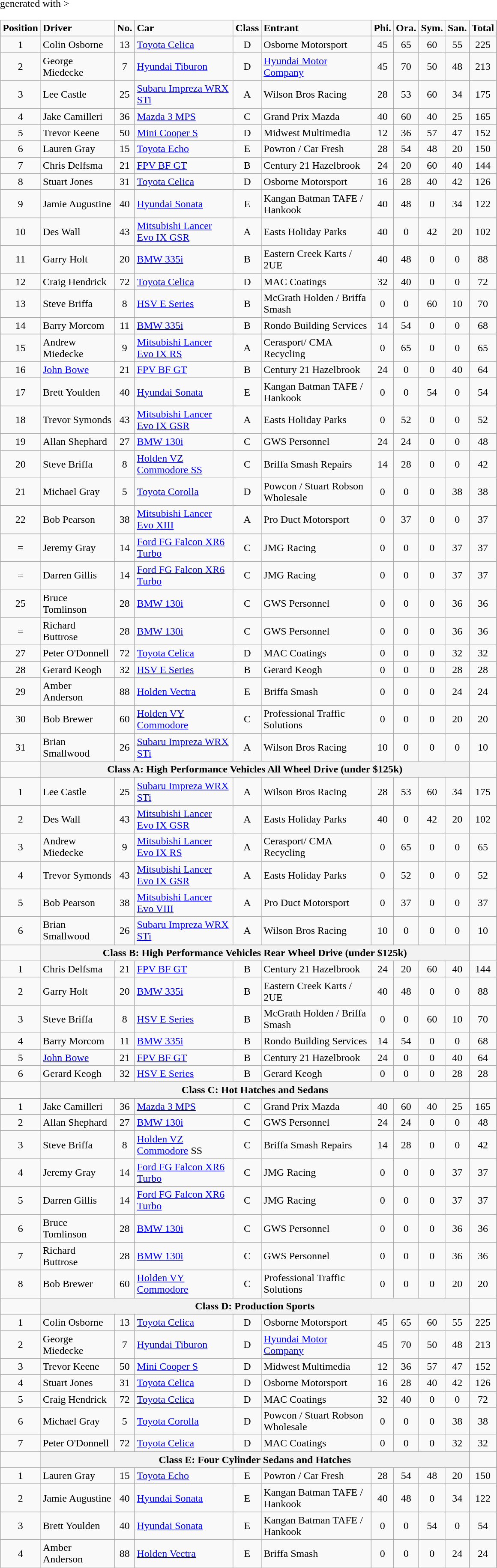<table class="wikitable" <hiddentext>generated with >
<tr style="font-weight:bold">
<td width="47" height="13" align="center">Position</td>
<td width="108">Driver</td>
<td width="23" align="center">No.</td>
<td width="146">Car</td>
<td width="34" align="center">Class</td>
<td width="164">Entrant</td>
<td width="24" align="center">Phi.</td>
<td width="24" align="center">Ora.</td>
<td width="24" align="center">Sym.</td>
<td width="24" align="center">San.</td>
<td width="24" align="center">Total</td>
</tr>
<tr>
<td height="13" align="center">1</td>
<td>Colin Osborne</td>
<td align="center">13</td>
<td><a href='#'>Toyota Celica</a></td>
<td align="center">D</td>
<td>Osborne Motorsport</td>
<td align="center">45</td>
<td align="center">65</td>
<td align="center">60</td>
<td align="center">55</td>
<td align="center">225</td>
</tr>
<tr>
<td height="13" align="center">2</td>
<td>George Miedecke</td>
<td align="center">7</td>
<td><a href='#'>Hyundai Tiburon</a></td>
<td align="center">D</td>
<td><a href='#'>Hyundai Motor Company</a></td>
<td align="center">45</td>
<td align="center">70</td>
<td align="center">50</td>
<td align="center">48</td>
<td align="center">213</td>
</tr>
<tr>
<td height="13" align="center">3</td>
<td>Lee Castle</td>
<td align="center">25</td>
<td><a href='#'>Subaru Impreza WRX STi</a></td>
<td align="center">A</td>
<td>Wilson Bros Racing</td>
<td align="center">28</td>
<td align="center">53</td>
<td align="center">60</td>
<td align="center">34</td>
<td align="center">175</td>
</tr>
<tr>
<td height="13" align="center">4</td>
<td>Jake Camilleri</td>
<td align="center">36</td>
<td><a href='#'>Mazda 3 MPS</a></td>
<td align="center">C</td>
<td>Grand Prix Mazda</td>
<td align="center">40</td>
<td align="center">60</td>
<td align="center">40</td>
<td align="center">25</td>
<td align="center">165</td>
</tr>
<tr>
<td height="13" align="center">5</td>
<td>Trevor Keene</td>
<td align="center">50</td>
<td><a href='#'>Mini Cooper S</a></td>
<td align="center">D</td>
<td>Midwest Multimedia</td>
<td align="center">12</td>
<td align="center">36</td>
<td align="center">57</td>
<td align="center">47</td>
<td align="center">152</td>
</tr>
<tr>
<td height="13" align="center">6</td>
<td>Lauren Gray</td>
<td align="center">15</td>
<td><a href='#'>Toyota Echo</a></td>
<td align="center">E</td>
<td>Powron / Car Fresh</td>
<td align="center">28</td>
<td align="center">54</td>
<td align="center">48</td>
<td align="center">20</td>
<td align="center">150</td>
</tr>
<tr>
<td height="13" align="center">7</td>
<td>Chris Delfsma</td>
<td align="center">21</td>
<td><a href='#'>FPV BF GT</a></td>
<td align="center">B</td>
<td>Century 21 Hazelbrook</td>
<td align="center">24</td>
<td align="center">20</td>
<td align="center">60</td>
<td align="center">40</td>
<td align="center">144</td>
</tr>
<tr>
<td height="13" align="center">8</td>
<td>Stuart Jones</td>
<td align="center">31</td>
<td><a href='#'>Toyota Celica</a></td>
<td align="center">D</td>
<td>Osborne Motorsport</td>
<td align="center">16</td>
<td align="center">28</td>
<td align="center">40</td>
<td align="center">42</td>
<td align="center">126</td>
</tr>
<tr>
<td height="13" align="center">9</td>
<td>Jamie Augustine</td>
<td align="center">40</td>
<td><a href='#'>Hyundai Sonata</a></td>
<td align="center">E</td>
<td>Kangan Batman TAFE / Hankook</td>
<td align="center">40</td>
<td align="center">48</td>
<td align="center">0</td>
<td align="center">34</td>
<td align="center">122</td>
</tr>
<tr>
<td height="13" align="center">10</td>
<td>Des Wall</td>
<td align="center">43</td>
<td><a href='#'>Mitsubishi Lancer Evo IX GSR</a></td>
<td align="center">A</td>
<td>Easts Holiday Parks</td>
<td align="center">40</td>
<td align="center">0</td>
<td align="center">42</td>
<td align="center">20</td>
<td align="center">102</td>
</tr>
<tr>
<td height="13" align="center">11</td>
<td>Garry Holt</td>
<td align="center">20</td>
<td><a href='#'>BMW 335i</a></td>
<td align="center">B</td>
<td>Eastern Creek Karts / 2UE</td>
<td align="center">40</td>
<td align="center">48</td>
<td align="center">0</td>
<td align="center">0</td>
<td align="center">88</td>
</tr>
<tr>
<td height="13" align="center">12</td>
<td>Craig Hendrick</td>
<td align="center">72</td>
<td><a href='#'>Toyota Celica</a></td>
<td align="center">D</td>
<td>MAC Coatings</td>
<td align="center">32</td>
<td align="center">40</td>
<td align="center">0</td>
<td align="center">0</td>
<td align="center">72</td>
</tr>
<tr>
<td height="13" align="center">13</td>
<td>Steve Briffa</td>
<td align="center">8</td>
<td><a href='#'>HSV E Series</a></td>
<td align="center">B</td>
<td>McGrath Holden / Briffa Smash</td>
<td align="center">0</td>
<td align="center">0</td>
<td align="center">60</td>
<td align="center">10</td>
<td align="center">70</td>
</tr>
<tr>
<td height="13" align="center">14</td>
<td>Barry Morcom</td>
<td align="center">11</td>
<td><a href='#'>BMW 335i</a></td>
<td align="center">B</td>
<td>Rondo Building Services</td>
<td align="center">14</td>
<td align="center">54</td>
<td align="center">0</td>
<td align="center">0</td>
<td align="center">68</td>
</tr>
<tr>
<td height="13" align="center">15</td>
<td>Andrew Miedecke</td>
<td align="center">9</td>
<td><a href='#'>Mitsubishi Lancer Evo IX RS</a></td>
<td align="center">A</td>
<td>Cerasport/ CMA Recycling</td>
<td align="center">0</td>
<td align="center">65</td>
<td align="center">0</td>
<td align="center">0</td>
<td align="center">65</td>
</tr>
<tr>
<td height="13" align="center">16</td>
<td><a href='#'>John Bowe</a></td>
<td align="center">21</td>
<td><a href='#'>FPV BF GT</a></td>
<td align="center">B</td>
<td>Century 21 Hazelbrook</td>
<td align="center">24</td>
<td align="center">0</td>
<td align="center">0</td>
<td align="center">40</td>
<td align="center">64</td>
</tr>
<tr>
<td height="13" align="center">17</td>
<td>Brett Youlden</td>
<td align="center">40</td>
<td><a href='#'>Hyundai Sonata</a></td>
<td align="center">E</td>
<td>Kangan Batman TAFE / Hankook</td>
<td align="center">0</td>
<td align="center">0</td>
<td align="center">54</td>
<td align="center">0</td>
<td align="center">54</td>
</tr>
<tr>
<td height="13" align="center">18</td>
<td>Trevor Symonds</td>
<td align="center">43</td>
<td><a href='#'>Mitsubishi Lancer Evo IX GSR</a></td>
<td align="center">A</td>
<td>Easts Holiday Parks</td>
<td align="center">0</td>
<td align="center">52</td>
<td align="center">0</td>
<td align="center">0</td>
<td align="center">52</td>
</tr>
<tr>
<td height="13" align="center">19</td>
<td>Allan Shephard</td>
<td align="center">27</td>
<td><a href='#'>BMW 130i</a></td>
<td align="center">C</td>
<td>GWS Personnel</td>
<td align="center">24</td>
<td align="center">24</td>
<td align="center">0</td>
<td align="center">0</td>
<td align="center">48</td>
</tr>
<tr>
<td height="13" align="center">20</td>
<td>Steve Briffa</td>
<td align="center">8</td>
<td><a href='#'>Holden VZ Commodore SS</a></td>
<td align="center">C</td>
<td>Briffa Smash Repairs</td>
<td align="center">14</td>
<td align="center">28</td>
<td align="center">0</td>
<td align="center">0</td>
<td align="center">42</td>
</tr>
<tr>
<td height="13" align="center">21</td>
<td>Michael Gray</td>
<td align="center">5</td>
<td><a href='#'>Toyota Corolla</a></td>
<td align="center">D</td>
<td>Powcon / Stuart Robson Wholesale</td>
<td align="center">0</td>
<td align="center">0</td>
<td align="center">0</td>
<td align="center">38</td>
<td align="center">38</td>
</tr>
<tr>
<td height="13" align="center">22</td>
<td>Bob Pearson</td>
<td align="center">38</td>
<td><a href='#'>Mitsubishi Lancer Evo XIII</a></td>
<td align="center">A</td>
<td>Pro Duct Motorsport</td>
<td align="center">0</td>
<td align="center">37</td>
<td align="center">0</td>
<td align="center">0</td>
<td align="center">37</td>
</tr>
<tr>
<td height="13" align="center">=</td>
<td>Jeremy Gray</td>
<td align="center">14</td>
<td><a href='#'>Ford FG Falcon XR6 Turbo</a></td>
<td align="center">C</td>
<td>JMG Racing</td>
<td align="center">0</td>
<td align="center">0</td>
<td align="center">0</td>
<td align="center">37</td>
<td align="center">37</td>
</tr>
<tr>
<td height="13" align="center">=</td>
<td>Darren Gillis</td>
<td align="center">14</td>
<td><a href='#'>Ford FG Falcon XR6 Turbo</a></td>
<td align="center">C</td>
<td>JMG Racing</td>
<td align="center">0</td>
<td align="center">0</td>
<td align="center">0</td>
<td align="center">37</td>
<td align="center">37</td>
</tr>
<tr>
<td height="13" align="center">25</td>
<td>Bruce Tomlinson</td>
<td align="center">28</td>
<td><a href='#'>BMW 130i</a></td>
<td align="center">C</td>
<td>GWS Personnel</td>
<td align="center">0</td>
<td align="center">0</td>
<td align="center">0</td>
<td align="center">36</td>
<td align="center">36</td>
</tr>
<tr>
<td height="13" align="center">=</td>
<td>Richard Buttrose</td>
<td align="center">28</td>
<td><a href='#'>BMW 130i</a></td>
<td align="center">C</td>
<td>GWS Personnel</td>
<td align="center">0</td>
<td align="center">0</td>
<td align="center">0</td>
<td align="center">36</td>
<td align="center">36</td>
</tr>
<tr>
<td height="13" align="center">27</td>
<td>Peter O'Donnell</td>
<td align="center">72</td>
<td><a href='#'>Toyota Celica</a></td>
<td align="center">D</td>
<td>MAC Coatings</td>
<td align="center">0</td>
<td align="center">0</td>
<td align="center">0</td>
<td align="center">32</td>
<td align="center">32</td>
</tr>
<tr>
<td height="13" align="center">28</td>
<td>Gerard Keogh</td>
<td align="center">32</td>
<td><a href='#'>HSV E Series</a></td>
<td align="center">B</td>
<td>Gerard Keogh</td>
<td align="center">0</td>
<td align="center">0</td>
<td align="center">0</td>
<td align="center">28</td>
<td align="center">28</td>
</tr>
<tr>
<td height="13" align="center">29</td>
<td>Amber Anderson</td>
<td align="center">88</td>
<td><a href='#'>Holden Vectra</a></td>
<td align="center">E</td>
<td>Briffa Smash</td>
<td align="center">0</td>
<td align="center">0</td>
<td align="center">0</td>
<td align="center">24</td>
<td align="center">24</td>
</tr>
<tr>
<td height="13" align="center">30</td>
<td>Bob Brewer</td>
<td align="center">60</td>
<td><a href='#'>Holden VY Commodore</a></td>
<td align="center">C</td>
<td>Professional Traffic Solutions</td>
<td align="center">0</td>
<td align="center">0</td>
<td align="center">0</td>
<td align="center">20</td>
<td align="center">20</td>
</tr>
<tr>
<td height="13" align="center">31</td>
<td>Brian Smallwood</td>
<td align="center">26</td>
<td><a href='#'>Subaru Impreza WRX STi</a></td>
<td align="center">A</td>
<td>Wilson Bros Racing</td>
<td align="center">10</td>
<td align="center">0</td>
<td align="center">0</td>
<td align="center">0</td>
<td align="center">10</td>
</tr>
<tr>
<td height="13" align="center"> </td>
<th colspan=9>Class A: High Performance Vehicles All Wheel Drive (under $125k)</th>
</tr>
<tr>
<td height="13" align="center">1</td>
<td>Lee Castle</td>
<td align="center">25</td>
<td><a href='#'>Subaru Impreza WRX STi</a></td>
<td align="center">A</td>
<td>Wilson Bros Racing</td>
<td align="center">28</td>
<td align="center">53</td>
<td align="center">60</td>
<td align="center">34</td>
<td align="center">175</td>
</tr>
<tr>
<td height="13" align="center">2</td>
<td>Des Wall</td>
<td align="center">43</td>
<td><a href='#'>Mitsubishi Lancer Evo IX GSR</a></td>
<td align="center">A</td>
<td>Easts Holiday Parks</td>
<td align="center">40</td>
<td align="center">0</td>
<td align="center">42</td>
<td align="center">20</td>
<td align="center">102</td>
</tr>
<tr>
<td height="13" align="center">3</td>
<td>Andrew Miedecke</td>
<td align="center">9</td>
<td><a href='#'>Mitsubishi Lancer Evo IX RS</a></td>
<td align="center">A</td>
<td>Cerasport/ CMA Recycling</td>
<td align="center">0</td>
<td align="center">65</td>
<td align="center">0</td>
<td align="center">0</td>
<td align="center">65</td>
</tr>
<tr>
<td height="13" align="center">4</td>
<td>Trevor Symonds</td>
<td align="center">43</td>
<td><a href='#'>Mitsubishi Lancer Evo IX GSR</a></td>
<td align="center">A</td>
<td>Easts Holiday Parks</td>
<td align="center">0</td>
<td align="center">52</td>
<td align="center">0</td>
<td align="center">0</td>
<td align="center">52</td>
</tr>
<tr>
<td height="13" align="center">5</td>
<td>Bob Pearson</td>
<td align="center">38</td>
<td><a href='#'>Mitsubishi Lancer Evo VIII</a></td>
<td align="center">A</td>
<td>Pro Duct Motorsport</td>
<td align="center">0</td>
<td align="center">37</td>
<td align="center">0</td>
<td align="center">0</td>
<td align="center">37</td>
</tr>
<tr>
<td height="13" align="center">6</td>
<td>Brian Smallwood</td>
<td align="center">26</td>
<td><a href='#'>Subaru Impreza WRX STi</a></td>
<td align="center">A</td>
<td>Wilson Bros Racing</td>
<td align="center">10</td>
<td align="center">0</td>
<td align="center">0</td>
<td align="center">0</td>
<td align="center">10</td>
</tr>
<tr>
<td height="13" align="center"> </td>
<th colspan=9>Class B: High Performance Vehicles Rear Wheel Drive (under $125k)</th>
</tr>
<tr>
<td height="13" align="center">1</td>
<td>Chris Delfsma</td>
<td align="center">21</td>
<td><a href='#'>FPV BF GT</a></td>
<td align="center">B</td>
<td>Century 21 Hazelbrook</td>
<td align="center">24</td>
<td align="center">20</td>
<td align="center">60</td>
<td align="center">40</td>
<td align="center">144</td>
</tr>
<tr>
<td height="13" align="center">2</td>
<td>Garry Holt</td>
<td align="center">20</td>
<td><a href='#'>BMW 335i</a></td>
<td align="center">B</td>
<td>Eastern Creek Karts / 2UE</td>
<td align="center">40</td>
<td align="center">48</td>
<td align="center">0</td>
<td align="center">0</td>
<td align="center">88</td>
</tr>
<tr>
<td height="13" align="center">3</td>
<td>Steve Briffa</td>
<td align="center">8</td>
<td><a href='#'>HSV E Series</a></td>
<td align="center">B</td>
<td>McGrath Holden / Briffa Smash</td>
<td align="center">0</td>
<td align="center">0</td>
<td align="center">60</td>
<td align="center">10</td>
<td align="center">70</td>
</tr>
<tr>
<td height="13" align="center">4</td>
<td>Barry Morcom</td>
<td align="center">11</td>
<td><a href='#'>BMW 335i</a></td>
<td align="center">B</td>
<td>Rondo Building Services</td>
<td align="center">14</td>
<td align="center">54</td>
<td align="center">0</td>
<td align="center">0</td>
<td align="center">68</td>
</tr>
<tr>
<td height="13" align="center">5</td>
<td><a href='#'>John Bowe</a></td>
<td align="center">21</td>
<td><a href='#'>FPV BF GT</a></td>
<td align="center">B</td>
<td>Century 21 Hazelbrook</td>
<td align="center">24</td>
<td align="center">0</td>
<td align="center">0</td>
<td align="center">40</td>
<td align="center">64</td>
</tr>
<tr>
<td height="13" align="center">6</td>
<td>Gerard Keogh</td>
<td align="center">32</td>
<td><a href='#'>HSV E Series</a></td>
<td align="center">B</td>
<td>Gerard Keogh</td>
<td align="center">0</td>
<td align="center">0</td>
<td align="center">0</td>
<td align="center">28</td>
<td align="center">28</td>
</tr>
<tr>
<td height="13" align="center"> </td>
<th colspan=9>Class C: Hot Hatches and Sedans</th>
</tr>
<tr>
<td height="13" align="center">1</td>
<td>Jake Camilleri</td>
<td align="center">36</td>
<td><a href='#'>Mazda 3 MPS</a></td>
<td align="center">C</td>
<td>Grand Prix Mazda</td>
<td align="center">40</td>
<td align="center">60</td>
<td align="center">40</td>
<td align="center">25</td>
<td align="center">165</td>
</tr>
<tr>
<td height="13" align="center">2</td>
<td>Allan Shephard</td>
<td align="center">27</td>
<td><a href='#'>BMW 130i</a></td>
<td align="center">C</td>
<td>GWS Personnel</td>
<td align="center">24</td>
<td align="center">24</td>
<td align="center">0</td>
<td align="center">0</td>
<td align="center">48</td>
</tr>
<tr>
<td height="13" align="center">3</td>
<td>Steve Briffa</td>
<td align="center">8</td>
<td><a href='#'>Holden VZ Commodore</a> SS</td>
<td align="center">C</td>
<td>Briffa Smash Repairs</td>
<td align="center">14</td>
<td align="center">28</td>
<td align="center">0</td>
<td align="center">0</td>
<td align="center">42</td>
</tr>
<tr>
<td height="13" align="center">4</td>
<td>Jeremy Gray</td>
<td align="center">14</td>
<td><a href='#'>Ford FG Falcon XR6 Turbo</a></td>
<td align="center">C</td>
<td>JMG Racing</td>
<td align="center">0</td>
<td align="center">0</td>
<td align="center">0</td>
<td align="center">37</td>
<td align="center">37</td>
</tr>
<tr>
<td height="13" align="center">5</td>
<td>Darren Gillis</td>
<td align="center">14</td>
<td><a href='#'>Ford FG Falcon XR6 Turbo</a></td>
<td align="center">C</td>
<td>JMG Racing</td>
<td align="center">0</td>
<td align="center">0</td>
<td align="center">0</td>
<td align="center">37</td>
<td align="center">37</td>
</tr>
<tr>
<td height="13" align="center">6</td>
<td>Bruce Tomlinson</td>
<td align="center">28</td>
<td><a href='#'>BMW 130i</a></td>
<td align="center">C</td>
<td>GWS Personnel</td>
<td align="center">0</td>
<td align="center">0</td>
<td align="center">0</td>
<td align="center">36</td>
<td align="center">36</td>
</tr>
<tr>
<td height="13" align="center">7</td>
<td>Richard Buttrose</td>
<td align="center">28</td>
<td><a href='#'>BMW 130i</a></td>
<td align="center">C</td>
<td>GWS Personnel</td>
<td align="center">0</td>
<td align="center">0</td>
<td align="center">0</td>
<td align="center">36</td>
<td align="center">36</td>
</tr>
<tr>
<td height="13" align="center">8</td>
<td>Bob Brewer</td>
<td align="center">60</td>
<td><a href='#'>Holden VY Commodore</a></td>
<td align="center">C</td>
<td>Professional Traffic Solutions</td>
<td align="center">0</td>
<td align="center">0</td>
<td align="center">0</td>
<td align="center">20</td>
<td align="center">20</td>
</tr>
<tr>
<td height="13" align="center"> </td>
<th colspan=9>Class D: Production Sports</th>
</tr>
<tr>
<td height="13" align="center">1</td>
<td>Colin Osborne</td>
<td align="center">13</td>
<td><a href='#'>Toyota Celica</a></td>
<td align="center">D</td>
<td>Osborne Motorsport</td>
<td align="center">45</td>
<td align="center">65</td>
<td align="center">60</td>
<td align="center">55</td>
<td align="center">225</td>
</tr>
<tr>
<td height="13" align="center">2</td>
<td>George Miedecke</td>
<td align="center">7</td>
<td><a href='#'>Hyundai Tiburon</a></td>
<td align="center">D</td>
<td><a href='#'>Hyundai Motor Company</a></td>
<td align="center">45</td>
<td align="center">70</td>
<td align="center">50</td>
<td align="center">48</td>
<td align="center">213</td>
</tr>
<tr>
<td height="13" align="center">3</td>
<td>Trevor Keene</td>
<td align="center">50</td>
<td><a href='#'>Mini Cooper S</a></td>
<td align="center">D</td>
<td>Midwest Multimedia</td>
<td align="center">12</td>
<td align="center">36</td>
<td align="center">57</td>
<td align="center">47</td>
<td align="center">152</td>
</tr>
<tr>
<td height="13" align="center">4</td>
<td>Stuart Jones</td>
<td align="center">31</td>
<td><a href='#'>Toyota Celica</a></td>
<td align="center">D</td>
<td>Osborne Motorsport</td>
<td align="center">16</td>
<td align="center">28</td>
<td align="center">40</td>
<td align="center">42</td>
<td align="center">126</td>
</tr>
<tr>
<td height="13" align="center">5</td>
<td>Craig Hendrick</td>
<td align="center">72</td>
<td><a href='#'>Toyota Celica</a></td>
<td align="center">D</td>
<td>MAC Coatings</td>
<td align="center">32</td>
<td align="center">40</td>
<td align="center">0</td>
<td align="center">0</td>
<td align="center">72</td>
</tr>
<tr>
<td height="13" align="center">6</td>
<td>Michael Gray</td>
<td align="center">5</td>
<td><a href='#'>Toyota Corolla</a></td>
<td align="center">D</td>
<td>Powcon / Stuart Robson Wholesale</td>
<td align="center">0</td>
<td align="center">0</td>
<td align="center">0</td>
<td align="center">38</td>
<td align="center">38</td>
</tr>
<tr>
<td height="13" align="center">7</td>
<td>Peter O'Donnell</td>
<td align="center">72</td>
<td><a href='#'>Toyota Celica</a></td>
<td align="center">D</td>
<td>MAC Coatings</td>
<td align="center">0</td>
<td align="center">0</td>
<td align="center">0</td>
<td align="center">32</td>
<td align="center">32</td>
</tr>
<tr>
<td height="13" align="center"> </td>
<th colspan=9>Class E: Four Cylinder Sedans and Hatches</th>
</tr>
<tr>
<td height="13" align="center">1</td>
<td>Lauren Gray</td>
<td align="center">15</td>
<td><a href='#'>Toyota Echo</a></td>
<td align="center">E</td>
<td>Powron / Car Fresh</td>
<td align="center">28</td>
<td align="center">54</td>
<td align="center">48</td>
<td align="center">20</td>
<td align="center">150</td>
</tr>
<tr>
<td height="13" align="center">2</td>
<td>Jamie Augustine</td>
<td align="center">40</td>
<td><a href='#'>Hyundai Sonata</a></td>
<td align="center">E</td>
<td>Kangan Batman TAFE / Hankook</td>
<td align="center">40</td>
<td align="center">48</td>
<td align="center">0</td>
<td align="center">34</td>
<td align="center">122</td>
</tr>
<tr>
<td height="13" align="center">3</td>
<td>Brett Youlden</td>
<td align="center">40</td>
<td><a href='#'>Hyundai Sonata</a></td>
<td align="center">E</td>
<td>Kangan Batman TAFE / Hankook</td>
<td align="center">0</td>
<td align="center">0</td>
<td align="center">54</td>
<td align="center">0</td>
<td align="center">54</td>
</tr>
<tr>
<td height="13" align="center">4</td>
<td>Amber Anderson</td>
<td align="center">88</td>
<td><a href='#'>Holden Vectra</a></td>
<td align="center">E</td>
<td>Briffa Smash</td>
<td align="center">0</td>
<td align="center">0</td>
<td align="center">0</td>
<td align="center">24</td>
<td align="center">24</td>
</tr>
</table>
